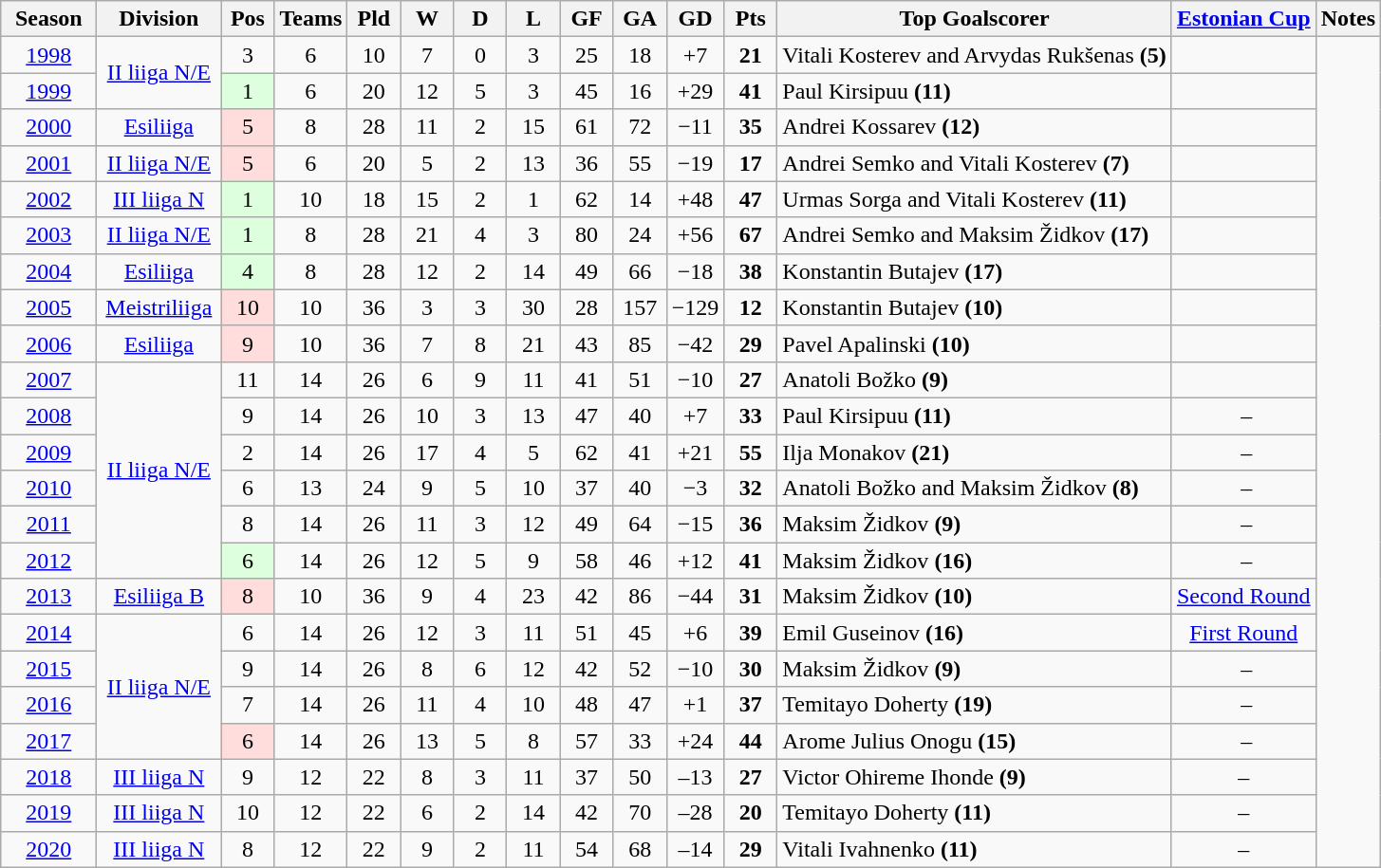<table class="wikitable">
<tr>
<th width=60px>Season</th>
<th width=80px>Division</th>
<th width=30px>Pos</th>
<th width=30px>Teams</th>
<th width=30px>Pld</th>
<th width=30px>W</th>
<th width=30px>D</th>
<th width=30px>L</th>
<th width=30px>GF</th>
<th width=30px>GA</th>
<th width=30px>GD</th>
<th width=30px>Pts</th>
<th>Top Goalscorer</th>
<th><a href='#'>Estonian Cup</a></th>
<th>Notes</th>
</tr>
<tr align=center>
<td><a href='#'>1998</a></td>
<td rowspan=2><a href='#'>II liiga N/E</a></td>
<td>3</td>
<td>6</td>
<td>10</td>
<td>7</td>
<td>0</td>
<td>3</td>
<td>25</td>
<td>18</td>
<td>+7</td>
<td><strong>21</strong></td>
<td align=left>Vitali Kosterev and Arvydas Rukšenas <strong>(5)</strong></td>
<td></td>
</tr>
<tr align=center>
<td><a href='#'>1999</a></td>
<td bgcolor="#DDFFDD">1</td>
<td>6</td>
<td>20</td>
<td>12</td>
<td>5</td>
<td>3</td>
<td>45</td>
<td>16</td>
<td>+29</td>
<td><strong>41</strong></td>
<td align=left>Paul Kirsipuu <strong>(11)</strong></td>
<td></td>
</tr>
<tr align=center>
<td><a href='#'>2000</a></td>
<td><a href='#'>Esiliiga</a></td>
<td bgcolor="#ffddDD">5</td>
<td>8</td>
<td>28</td>
<td>11</td>
<td>2</td>
<td>15</td>
<td>61</td>
<td>72</td>
<td>−11</td>
<td><strong>35</strong></td>
<td align=left>Andrei Kossarev <strong>(12)</strong></td>
<td></td>
</tr>
<tr align=center>
<td><a href='#'>2001</a></td>
<td><a href='#'>II liiga N/E</a></td>
<td bgcolor="#ffddDD">5</td>
<td>6</td>
<td>20</td>
<td>5</td>
<td>2</td>
<td>13</td>
<td>36</td>
<td>55</td>
<td>−19</td>
<td><strong>17</strong></td>
<td align=left>Andrei Semko and Vitali Kosterev <strong>(7)</strong></td>
<td></td>
</tr>
<tr align=center>
<td><a href='#'>2002</a></td>
<td><a href='#'>III liiga N</a></td>
<td bgcolor="#DDFFDD">1</td>
<td>10</td>
<td>18</td>
<td>15</td>
<td>2</td>
<td>1</td>
<td>62</td>
<td>14</td>
<td>+48</td>
<td><strong>47</strong></td>
<td align=left>Urmas Sorga and Vitali Kosterev <strong>(11)</strong></td>
<td></td>
</tr>
<tr align=center>
<td><a href='#'>2003</a></td>
<td><a href='#'>II liiga N/E</a></td>
<td bgcolor="#DDFFDD">1</td>
<td>8</td>
<td>28</td>
<td>21</td>
<td>4</td>
<td>3</td>
<td>80</td>
<td>24</td>
<td>+56</td>
<td><strong>67</strong></td>
<td align=left>Andrei Semko and Maksim Židkov <strong>(17)</strong></td>
<td></td>
</tr>
<tr align=center>
<td><a href='#'>2004</a></td>
<td><a href='#'>Esiliiga</a></td>
<td bgcolor="#DDFFDD">4</td>
<td>8</td>
<td>28</td>
<td>12</td>
<td>2</td>
<td>14</td>
<td>49</td>
<td>66</td>
<td>−18</td>
<td><strong>38</strong></td>
<td align=left>Konstantin Butajev <strong>(17)</strong></td>
<td></td>
</tr>
<tr align=center>
<td><a href='#'>2005</a></td>
<td><a href='#'>Meistriliiga</a></td>
<td bgcolor="#FFDDDD">10</td>
<td>10</td>
<td>36</td>
<td>3</td>
<td>3</td>
<td>30</td>
<td>28</td>
<td>157</td>
<td>−129</td>
<td><strong>12</strong></td>
<td align=left>Konstantin Butajev <strong>(10)</strong></td>
<td></td>
</tr>
<tr align=center>
<td><a href='#'>2006</a></td>
<td><a href='#'>Esiliiga</a></td>
<td bgcolor="#FFDDDD">9</td>
<td>10</td>
<td>36</td>
<td>7</td>
<td>8</td>
<td>21</td>
<td>43</td>
<td>85</td>
<td>−42</td>
<td><strong>29</strong></td>
<td align=left>Pavel Apalinski <strong>(10)</strong></td>
<td></td>
</tr>
<tr align=center>
<td><a href='#'>2007</a></td>
<td rowspan=6><a href='#'>II liiga N/E</a></td>
<td>11</td>
<td>14</td>
<td>26</td>
<td>6</td>
<td>9</td>
<td>11</td>
<td>41</td>
<td>51</td>
<td>−10</td>
<td><strong>27</strong></td>
<td align=left>Anatoli Božko <strong>(9)</strong></td>
<td></td>
</tr>
<tr align=center>
<td><a href='#'>2008</a></td>
<td>9</td>
<td>14</td>
<td>26</td>
<td>10</td>
<td>3</td>
<td>13</td>
<td>47</td>
<td>40</td>
<td>+7</td>
<td><strong>33</strong></td>
<td align=left>Paul Kirsipuu <strong>(11)</strong></td>
<td> –</td>
</tr>
<tr align=center>
<td><a href='#'>2009</a></td>
<td>2</td>
<td>14</td>
<td>26</td>
<td>17</td>
<td>4</td>
<td>5</td>
<td>62</td>
<td>41</td>
<td>+21</td>
<td><strong>55</strong></td>
<td align=left>Ilja Monakov <strong>(21)</strong></td>
<td> –</td>
</tr>
<tr align=center>
<td><a href='#'>2010</a></td>
<td>6</td>
<td>13</td>
<td>24</td>
<td>9</td>
<td>5</td>
<td>10</td>
<td>37</td>
<td>40</td>
<td>−3</td>
<td><strong>32</strong></td>
<td align=left>Anatoli Božko and Maksim Židkov <strong>(8)</strong></td>
<td> –</td>
</tr>
<tr align=center>
<td><a href='#'>2011</a></td>
<td>8</td>
<td>14</td>
<td>26</td>
<td>11</td>
<td>3</td>
<td>12</td>
<td>49</td>
<td>64</td>
<td>−15</td>
<td><strong>36</strong></td>
<td align=left>Maksim Židkov <strong>(9)</strong></td>
<td> –</td>
</tr>
<tr align=center>
<td><a href='#'>2012</a></td>
<td bgcolor="#DDFFDD">6</td>
<td>14</td>
<td>26</td>
<td>12</td>
<td>5</td>
<td>9</td>
<td>58</td>
<td>46</td>
<td>+12</td>
<td><strong>41</strong></td>
<td align=left>Maksim Židkov <strong>(16)</strong></td>
<td> –</td>
</tr>
<tr align=center>
<td><a href='#'>2013</a></td>
<td><a href='#'>Esiliiga B</a></td>
<td bgcolor="#ffddDD">8</td>
<td>10</td>
<td>36</td>
<td>9</td>
<td>4</td>
<td>23</td>
<td>42</td>
<td>86</td>
<td>−44</td>
<td><strong>31</strong></td>
<td align=left>Maksim Židkov <strong>(10)</strong></td>
<td><a href='#'>Second Round</a></td>
</tr>
<tr align=center>
<td><a href='#'>2014</a></td>
<td rowspan=4><a href='#'>II liiga N/E</a></td>
<td>6</td>
<td>14</td>
<td>26</td>
<td>12</td>
<td>3</td>
<td>11</td>
<td>51</td>
<td>45</td>
<td>+6</td>
<td><strong>39</strong></td>
<td align=left>Emil Guseinov <strong>(16)</strong></td>
<td><a href='#'>First Round</a></td>
</tr>
<tr align=center>
<td><a href='#'>2015</a></td>
<td>9</td>
<td>14</td>
<td>26</td>
<td>8</td>
<td>6</td>
<td>12</td>
<td>42</td>
<td>52</td>
<td>−10</td>
<td><strong>30</strong></td>
<td align=left>Maksim Židkov <strong>(9)</strong></td>
<td> –</td>
</tr>
<tr align=center>
<td><a href='#'>2016</a></td>
<td>7</td>
<td>14</td>
<td>26</td>
<td>11</td>
<td>4</td>
<td>10</td>
<td>48</td>
<td>47</td>
<td>+1</td>
<td><strong>37</strong></td>
<td align=left>Temitayo Doherty <strong>(19)</strong></td>
<td> –</td>
</tr>
<tr align=center>
<td><a href='#'>2017</a></td>
<td bgcolor="#FFDDDD">6</td>
<td>14</td>
<td>26</td>
<td>13</td>
<td>5</td>
<td>8</td>
<td>57</td>
<td>33</td>
<td>+24</td>
<td><strong>44</strong></td>
<td align=left>Arome Julius Onogu <strong>(15)</strong></td>
<td> –</td>
</tr>
<tr align=center>
<td><a href='#'>2018</a></td>
<td><a href='#'>III liiga N</a></td>
<td>9</td>
<td>12</td>
<td>22</td>
<td>8</td>
<td>3</td>
<td>11</td>
<td>37</td>
<td>50</td>
<td>–13</td>
<td><strong>27</strong></td>
<td align=left>Victor Ohireme Ihonde <strong>(9)</strong></td>
<td>–</td>
</tr>
<tr align=center>
<td><a href='#'>2019</a></td>
<td><a href='#'>III liiga N</a></td>
<td>10</td>
<td>12</td>
<td>22</td>
<td>6</td>
<td>2</td>
<td>14</td>
<td>42</td>
<td>70</td>
<td>–28</td>
<td><strong>20</strong></td>
<td align=left>Temitayo Doherty <strong>(11)</strong></td>
<td>–</td>
</tr>
<tr align=center>
<td><a href='#'>2020</a></td>
<td><a href='#'>III liiga N</a></td>
<td>8</td>
<td>12</td>
<td>22</td>
<td>9</td>
<td>2</td>
<td>11</td>
<td>54</td>
<td>68</td>
<td>–14</td>
<td><strong>29</strong></td>
<td align=left>Vitali Ivahnenko <strong>(11)</strong></td>
<td>–</td>
</tr>
</table>
